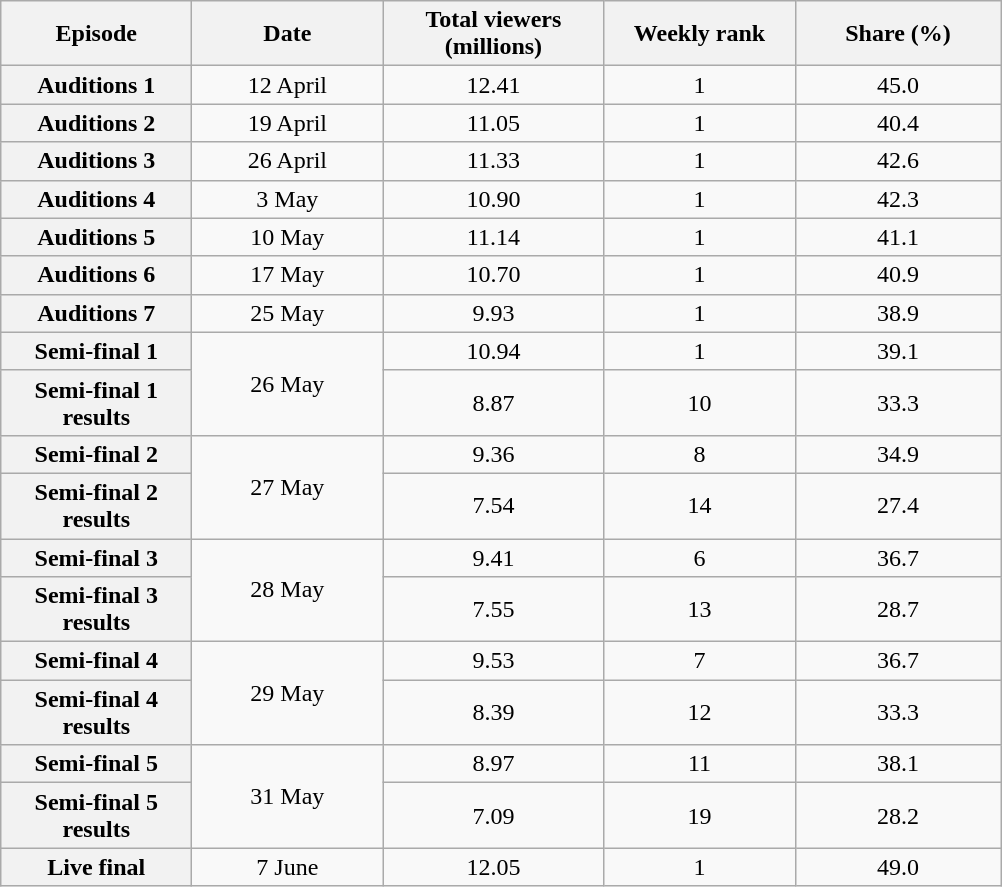<table class="wikitable sortable" style="text-align:center;">
<tr>
<th scope="col" style="width:120px;">Episode</th>
<th scope="col" style="width:120px;">Date</th>
<th scope="col" style="width:140px;">Total viewers (millions) </th>
<th scope="col" style="width:120px;">Weekly rank </th>
<th scope="col" style="width:130px;">Share (%)</th>
</tr>
<tr>
<th scope="row">Auditions 1</th>
<td>12 April</td>
<td>12.41</td>
<td>1</td>
<td>45.0 </td>
</tr>
<tr>
<th scope="row">Auditions 2</th>
<td>19 April</td>
<td>11.05</td>
<td>1</td>
<td>40.4 </td>
</tr>
<tr>
<th scope="row">Auditions 3</th>
<td>26 April</td>
<td>11.33</td>
<td>1</td>
<td>42.6 </td>
</tr>
<tr>
<th scope="row">Auditions 4</th>
<td>3 May</td>
<td>10.90</td>
<td>1</td>
<td>42.3 </td>
</tr>
<tr>
<th scope="row">Auditions 5</th>
<td>10 May</td>
<td>11.14</td>
<td>1</td>
<td>41.1 </td>
</tr>
<tr>
<th scope="row">Auditions 6</th>
<td>17 May</td>
<td>10.70</td>
<td>1</td>
<td>40.9 </td>
</tr>
<tr>
<th scope="row">Auditions 7</th>
<td>25 May</td>
<td>9.93</td>
<td>1</td>
<td>38.9 </td>
</tr>
<tr>
<th scope="row">Semi-final 1</th>
<td rowspan="2">26 May</td>
<td>10.94</td>
<td>1</td>
<td>39.1 </td>
</tr>
<tr>
<th scope="row">Semi-final 1 results</th>
<td>8.87</td>
<td>10</td>
<td>33.3 </td>
</tr>
<tr>
<th scope="row">Semi-final 2</th>
<td rowspan="2">27 May</td>
<td>9.36</td>
<td>8</td>
<td>34.9 </td>
</tr>
<tr>
<th scope="row">Semi-final 2 results</th>
<td>7.54</td>
<td>14</td>
<td>27.4 </td>
</tr>
<tr>
<th scope="row">Semi-final 3</th>
<td rowspan="2">28 May</td>
<td>9.41</td>
<td>6</td>
<td>36.7 </td>
</tr>
<tr>
<th scope="row">Semi-final 3 results</th>
<td>7.55</td>
<td>13</td>
<td>28.7 </td>
</tr>
<tr>
<th scope="row">Semi-final 4</th>
<td rowspan="2">29 May</td>
<td>9.53</td>
<td>7</td>
<td>36.7 </td>
</tr>
<tr>
<th scope="row">Semi-final 4 results</th>
<td>8.39</td>
<td>12</td>
<td>33.3 </td>
</tr>
<tr>
<th scope="row">Semi-final 5</th>
<td rowspan="2">31 May</td>
<td>8.97</td>
<td>11</td>
<td>38.1 </td>
</tr>
<tr>
<th scope="row">Semi-final 5 results</th>
<td>7.09</td>
<td>19</td>
<td>28.2 </td>
</tr>
<tr>
<th scope="row">Live final</th>
<td>7 June</td>
<td>12.05</td>
<td>1</td>
<td>49.0 </td>
</tr>
</table>
